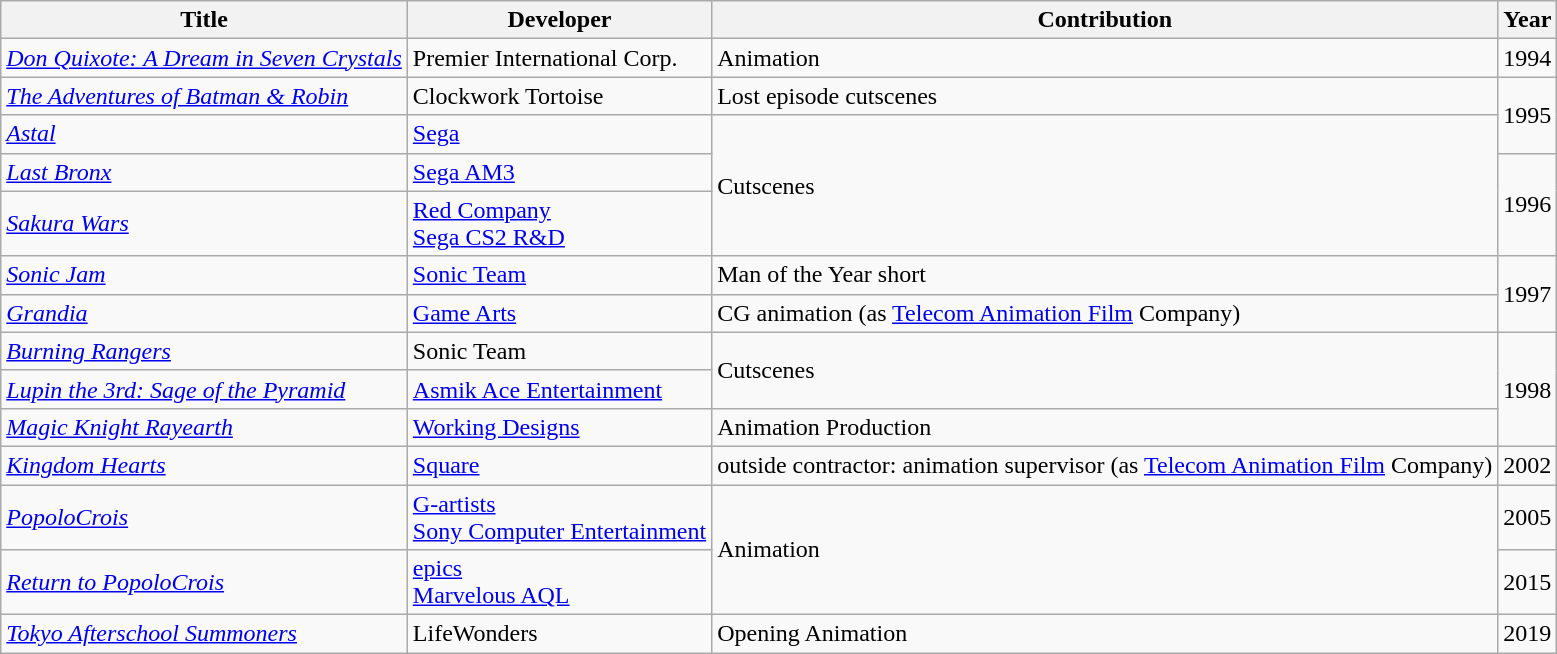<table class="wikitable sortable">
<tr>
<th>Title</th>
<th>Developer</th>
<th>Contribution</th>
<th>Year</th>
</tr>
<tr>
<td><em><a href='#'>Don Quixote: A Dream in Seven Crystals</a></em></td>
<td>Premier International Corp.</td>
<td>Animation</td>
<td>1994</td>
</tr>
<tr>
<td><em><a href='#'>The Adventures of Batman & Robin</a></em></td>
<td>Clockwork Tortoise</td>
<td>Lost episode cutscenes</td>
<td rowspan="2">1995</td>
</tr>
<tr>
<td><em><a href='#'>Astal</a></em></td>
<td><a href='#'>Sega</a></td>
<td rowspan="3">Cutscenes</td>
</tr>
<tr>
<td><em><a href='#'>Last Bronx</a></em></td>
<td><a href='#'>Sega AM3</a></td>
<td rowspan="2">1996</td>
</tr>
<tr>
<td><em><a href='#'>Sakura Wars</a></em></td>
<td><a href='#'>Red Company</a><br><a href='#'>Sega CS2 R&D</a></td>
</tr>
<tr>
<td><em><a href='#'>Sonic Jam</a></em></td>
<td><a href='#'>Sonic Team</a></td>
<td>Man of the Year short</td>
<td rowspan="2">1997</td>
</tr>
<tr>
<td><em><a href='#'>Grandia</a></em></td>
<td><a href='#'>Game Arts</a></td>
<td>CG animation (as <a href='#'>Telecom Animation Film</a> Company)</td>
</tr>
<tr>
<td><em><a href='#'>Burning Rangers</a></em></td>
<td>Sonic Team</td>
<td rowspan="2">Cutscenes</td>
<td rowspan="3">1998</td>
</tr>
<tr>
<td><em><a href='#'>Lupin the 3rd: Sage of the Pyramid</a></em></td>
<td><a href='#'>Asmik Ace Entertainment</a></td>
</tr>
<tr>
<td><em><a href='#'>Magic Knight Rayearth</a></em></td>
<td><a href='#'>Working Designs</a></td>
<td>Animation Production</td>
</tr>
<tr>
<td><em><a href='#'>Kingdom Hearts</a></em></td>
<td><a href='#'>Square</a></td>
<td>outside contractor: animation supervisor (as <a href='#'>Telecom Animation Film</a> Company)</td>
<td>2002</td>
</tr>
<tr>
<td><em><a href='#'>PopoloCrois</a></em></td>
<td><a href='#'>G-artists</a><br><a href='#'>Sony Computer Entertainment</a></td>
<td rowspan="2">Animation</td>
<td>2005</td>
</tr>
<tr>
<td><em><a href='#'>Return to PopoloCrois</a></em></td>
<td><a href='#'>epics</a><br><a href='#'>Marvelous AQL</a></td>
<td>2015</td>
</tr>
<tr>
<td><em><a href='#'>Tokyo Afterschool Summoners</a></em></td>
<td>LifeWonders</td>
<td>Opening Animation</td>
<td>2019</td>
</tr>
</table>
